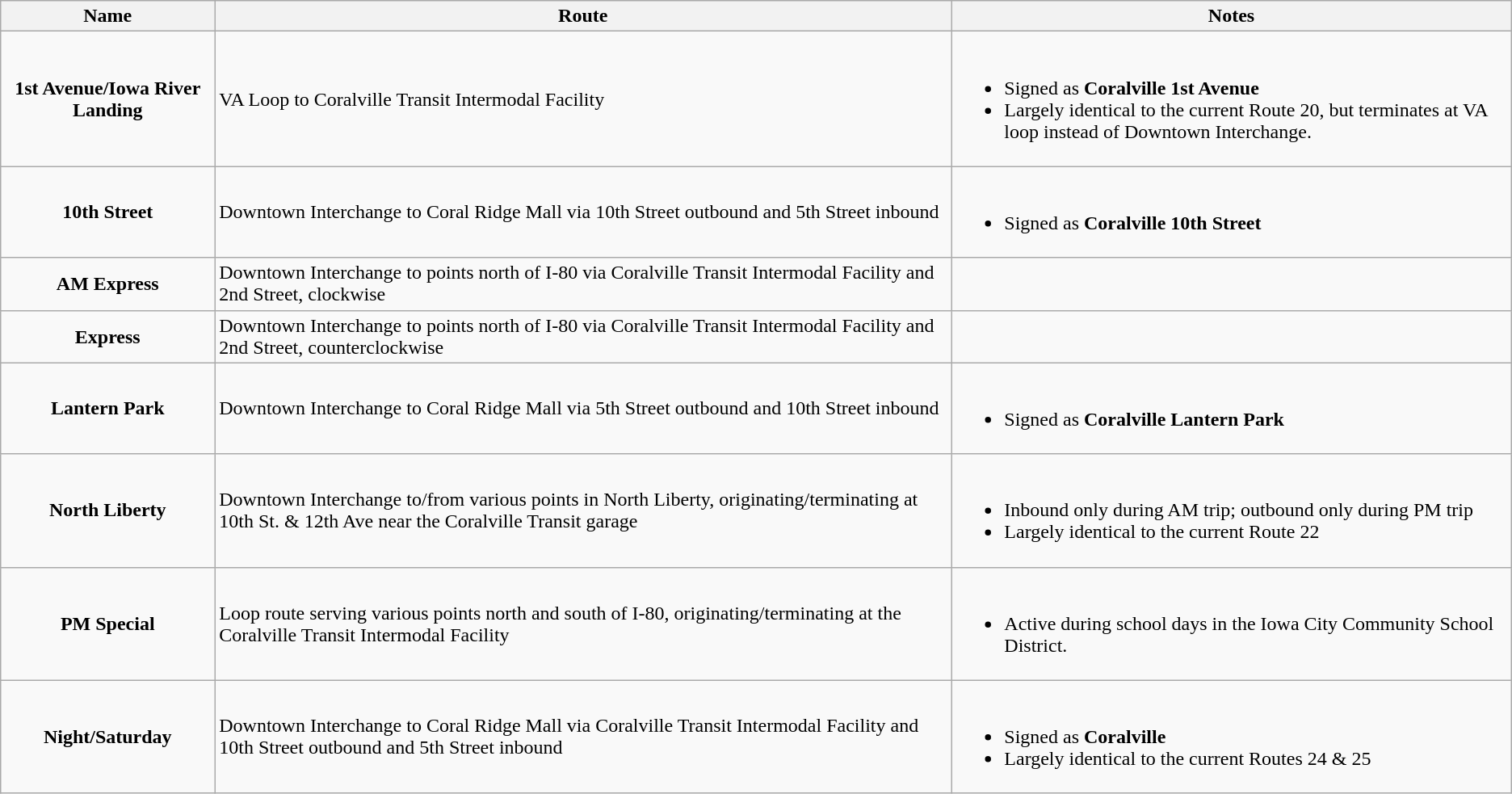<table class="wikitable">
<tr>
<th>Name</th>
<th>Route</th>
<th>Notes</th>
</tr>
<tr align="center">
<td><strong>1st Avenue/Iowa River Landing</strong></td>
<td align="left">VA Loop to Coralville Transit Intermodal Facility</td>
<td align="left"><br><ul><li>Signed as <strong>Coralville 1st Avenue</strong></li><li>Largely identical to the current Route 20, but terminates at VA loop instead of Downtown Interchange.</li></ul></td>
</tr>
<tr align="center">
<td><strong>10th Street</strong></td>
<td align="left">Downtown Interchange to Coral Ridge Mall via 10th Street outbound and 5th Street inbound</td>
<td align="left"><br><ul><li>Signed as <strong>Coralville 10th Street</strong></li></ul></td>
</tr>
<tr align="center">
<td><strong>AM Express</strong></td>
<td align="left">Downtown Interchange to points north of I-80 via Coralville Transit Intermodal Facility and 2nd Street, clockwise</td>
<td align="left"></td>
</tr>
<tr align="center">
<td><strong>Express</strong></td>
<td align="left">Downtown Interchange to points north of I-80 via Coralville Transit Intermodal Facility and 2nd Street, counterclockwise</td>
<td align="left"></td>
</tr>
<tr align="center">
<td><strong>Lantern Park</strong></td>
<td align="left">Downtown Interchange to Coral Ridge Mall via 5th Street outbound and 10th Street inbound</td>
<td align="left"><br><ul><li>Signed as <strong>Coralville Lantern Park</strong></li></ul></td>
</tr>
<tr align="center">
<td><strong>North Liberty</strong></td>
<td align="left">Downtown Interchange to/from various points in North Liberty, originating/terminating at 10th St. & 12th Ave near the Coralville Transit garage</td>
<td align="left"><br><ul><li>Inbound only during AM trip; outbound only during PM trip</li><li>Largely identical to the current Route 22</li></ul></td>
</tr>
<tr align="center">
<td><strong>PM Special</strong></td>
<td align="left">Loop route serving various points north and south of I-80, originating/terminating at the Coralville Transit Intermodal Facility</td>
<td align="left"><br><ul><li>Active during school days in the Iowa City Community School District.</li></ul></td>
</tr>
<tr align="center">
<td><strong>Night/Saturday</strong></td>
<td align="left">Downtown Interchange to Coral Ridge Mall via Coralville Transit Intermodal Facility and 10th Street outbound and 5th Street inbound</td>
<td align="left"><br><ul><li>Signed as <strong>Coralville</strong></li><li>Largely identical to the current Routes 24 & 25</li></ul></td>
</tr>
</table>
